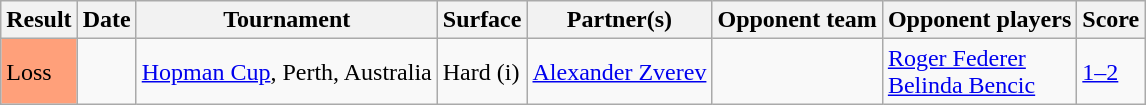<table class="sortable wikitable">
<tr>
<th>Result</th>
<th>Date</th>
<th>Tournament</th>
<th>Surface</th>
<th>Partner(s)</th>
<th>Opponent team</th>
<th>Opponent players</th>
<th class="unsortable">Score</th>
</tr>
<tr>
<td style="background:#ffa07a;">Loss</td>
<td><a href='#'></a></td>
<td><a href='#'>Hopman Cup</a>, Perth, Australia</td>
<td>Hard (i)</td>
<td><a href='#'>Alexander Zverev</a></td>
<td></td>
<td><a href='#'>Roger Federer</a> <br> <a href='#'>Belinda Bencic</a></td>
<td><a href='#'>1–2</a></td>
</tr>
</table>
